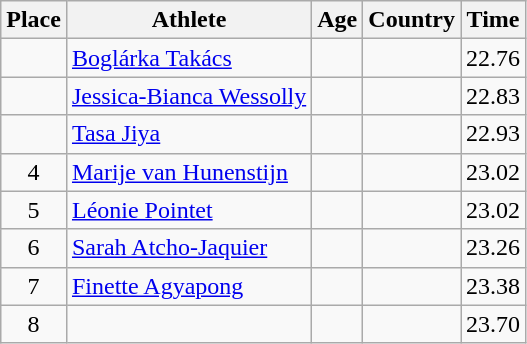<table class="wikitable mw-datatable sortable">
<tr>
<th>Place</th>
<th>Athlete</th>
<th>Age</th>
<th>Country</th>
<th>Time</th>
</tr>
<tr>
<td align=center></td>
<td><a href='#'>Boglárka Takács</a></td>
<td></td>
<td></td>
<td>22.76</td>
</tr>
<tr>
<td align=center></td>
<td><a href='#'>Jessica-Bianca Wessolly</a></td>
<td></td>
<td></td>
<td>22.83</td>
</tr>
<tr>
<td align=center></td>
<td><a href='#'>Tasa Jiya</a></td>
<td></td>
<td></td>
<td>22.93</td>
</tr>
<tr>
<td align=center>4</td>
<td><a href='#'>Marije van Hunenstijn</a></td>
<td></td>
<td></td>
<td>23.02</td>
</tr>
<tr>
<td align=center>5</td>
<td><a href='#'>Léonie Pointet</a></td>
<td></td>
<td></td>
<td>23.02</td>
</tr>
<tr>
<td align=center>6</td>
<td><a href='#'>Sarah Atcho-Jaquier</a></td>
<td></td>
<td></td>
<td>23.26</td>
</tr>
<tr>
<td align=center>7</td>
<td><a href='#'>Finette Agyapong</a></td>
<td></td>
<td></td>
<td>23.38</td>
</tr>
<tr>
<td align=center>8</td>
<td></td>
<td></td>
<td></td>
<td>23.70</td>
</tr>
</table>
